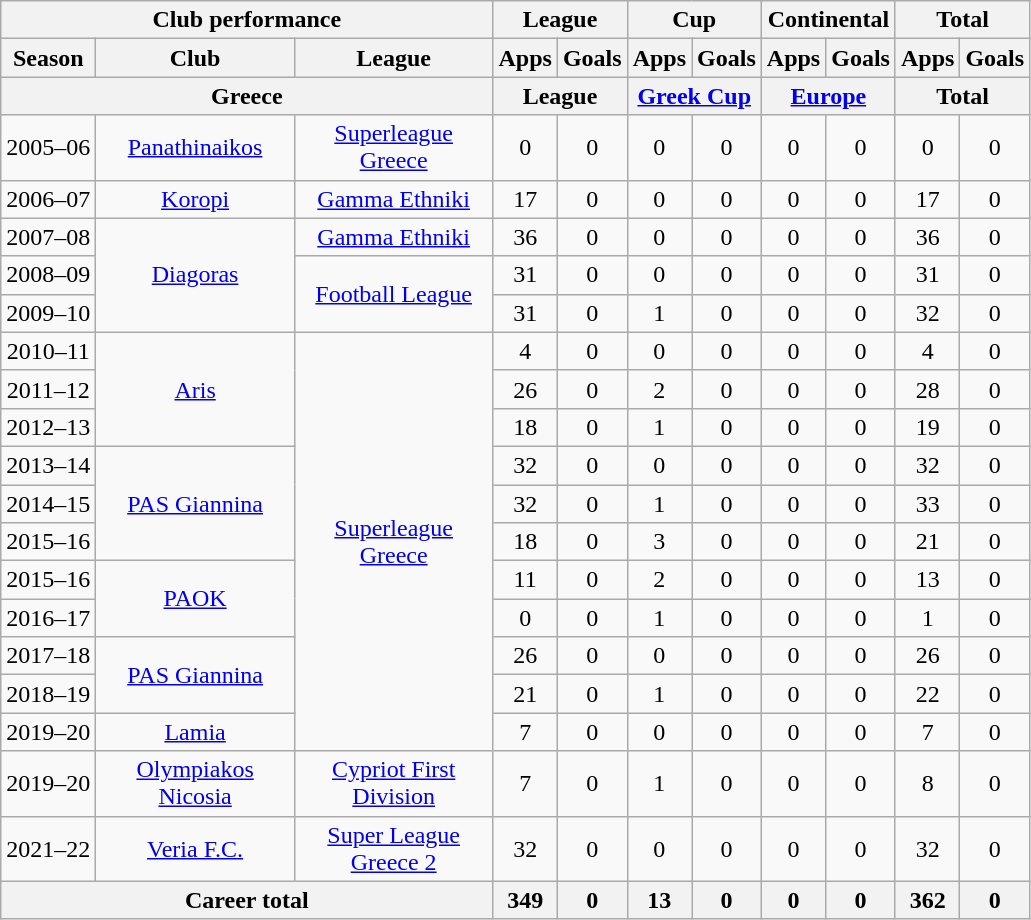<table class="wikitable" style="text-align:center">
<tr>
<th colspan=3>Club performance</th>
<th colspan=2>League</th>
<th colspan=2>Cup</th>
<th colspan=2>Continental</th>
<th colspan=2>Total</th>
</tr>
<tr>
<th>Season</th>
<th width="125">Club</th>
<th width="125">League</th>
<th>Apps</th>
<th>Goals</th>
<th>Apps</th>
<th>Goals</th>
<th>Apps</th>
<th>Goals</th>
<th>Apps</th>
<th>Goals</th>
</tr>
<tr>
<th colspan=3>Greece</th>
<th colspan=2>League</th>
<th colspan=2><a href='#'>Greek Cup</a></th>
<th colspan=2><a href='#'>Europe</a></th>
<th colspan=2>Total</th>
</tr>
<tr>
<td>2005–06</td>
<td rowspan="1"><a href='#'>Panathinaikos</a></td>
<td rowspan="1"><a href='#'>Superleague Greece</a></td>
<td>0</td>
<td>0</td>
<td>0</td>
<td>0</td>
<td>0</td>
<td>0</td>
<td>0</td>
<td>0</td>
</tr>
<tr>
<td>2006–07</td>
<td rowspan="1"><a href='#'>Koropi</a></td>
<td rowspan="1"><a href='#'>Gamma Ethniki</a></td>
<td>17</td>
<td>0</td>
<td>0</td>
<td>0</td>
<td>0</td>
<td>0</td>
<td>17</td>
<td>0</td>
</tr>
<tr>
<td>2007–08</td>
<td rowspan="3"><a href='#'>Diagoras</a></td>
<td rowspan="1"><a href='#'>Gamma Ethniki</a></td>
<td>36</td>
<td>0</td>
<td>0</td>
<td>0</td>
<td>0</td>
<td>0</td>
<td>36</td>
<td>0</td>
</tr>
<tr>
<td>2008–09</td>
<td rowspan="2"><a href='#'>Football League</a></td>
<td>31</td>
<td>0</td>
<td>0</td>
<td>0</td>
<td>0</td>
<td>0</td>
<td>31</td>
<td>0</td>
</tr>
<tr>
<td>2009–10</td>
<td>31</td>
<td>0</td>
<td>1</td>
<td>0</td>
<td>0</td>
<td>0</td>
<td>32</td>
<td>0</td>
</tr>
<tr>
<td>2010–11</td>
<td rowspan="3"><a href='#'>Aris</a></td>
<td rowspan="11"><a href='#'>Superleague Greece</a></td>
<td>4</td>
<td>0</td>
<td>0</td>
<td>0</td>
<td>0</td>
<td>0</td>
<td>4</td>
<td>0</td>
</tr>
<tr>
<td>2011–12</td>
<td>26</td>
<td>0</td>
<td>2</td>
<td>0</td>
<td>0</td>
<td>0</td>
<td>28</td>
<td>0</td>
</tr>
<tr>
<td>2012–13</td>
<td>18</td>
<td>0</td>
<td>1</td>
<td>0</td>
<td>0</td>
<td>0</td>
<td>19</td>
<td>0</td>
</tr>
<tr>
<td>2013–14</td>
<td rowspan="3"><a href='#'>PAS Giannina</a></td>
<td>32</td>
<td>0</td>
<td>0</td>
<td>0</td>
<td>0</td>
<td>0</td>
<td>32</td>
<td>0</td>
</tr>
<tr>
<td>2014–15</td>
<td>32</td>
<td>0</td>
<td>1</td>
<td>0</td>
<td>0</td>
<td>0</td>
<td>33</td>
<td>0</td>
</tr>
<tr>
<td>2015–16</td>
<td>18</td>
<td>0</td>
<td>3</td>
<td>0</td>
<td>0</td>
<td>0</td>
<td>21</td>
<td>0</td>
</tr>
<tr>
<td>2015–16</td>
<td rowspan="2"><a href='#'>PAOK</a></td>
<td>11</td>
<td>0</td>
<td>2</td>
<td>0</td>
<td>0</td>
<td>0</td>
<td>13</td>
<td>0</td>
</tr>
<tr>
<td>2016–17</td>
<td>0</td>
<td>0</td>
<td>1</td>
<td>0</td>
<td>0</td>
<td>0</td>
<td>1</td>
<td>0</td>
</tr>
<tr>
<td>2017–18</td>
<td rowspan="2"><a href='#'>PAS Giannina</a></td>
<td>26</td>
<td>0</td>
<td>0</td>
<td>0</td>
<td>0</td>
<td>0</td>
<td>26</td>
<td>0</td>
</tr>
<tr>
<td>2018–19</td>
<td>21</td>
<td>0</td>
<td>1</td>
<td>0</td>
<td>0</td>
<td>0</td>
<td>22</td>
<td>0</td>
</tr>
<tr>
<td>2019–20</td>
<td rowspan="1"><a href='#'>Lamia</a></td>
<td>7</td>
<td>0</td>
<td>0</td>
<td>0</td>
<td>0</td>
<td>0</td>
<td>7</td>
<td>0</td>
</tr>
<tr>
<td>2019–20</td>
<td rowspan="1"><a href='#'>Olympiakos Nicosia</a></td>
<td><a href='#'>Cypriot First Division</a></td>
<td>7</td>
<td>0</td>
<td>1</td>
<td>0</td>
<td>0</td>
<td>0</td>
<td>8</td>
<td>0</td>
</tr>
<tr>
<td>2021–22</td>
<td rowspan="1"><a href='#'>Veria F.C.</a></td>
<td><a href='#'>Super League Greece 2</a></td>
<td>32</td>
<td>0</td>
<td>0</td>
<td>0</td>
<td>0</td>
<td>0</td>
<td>32</td>
<td>0</td>
</tr>
<tr>
<th colspan=3>Career total</th>
<th>349</th>
<th>0</th>
<th>13</th>
<th>0</th>
<th>0</th>
<th>0</th>
<th>362</th>
<th>0</th>
</tr>
</table>
